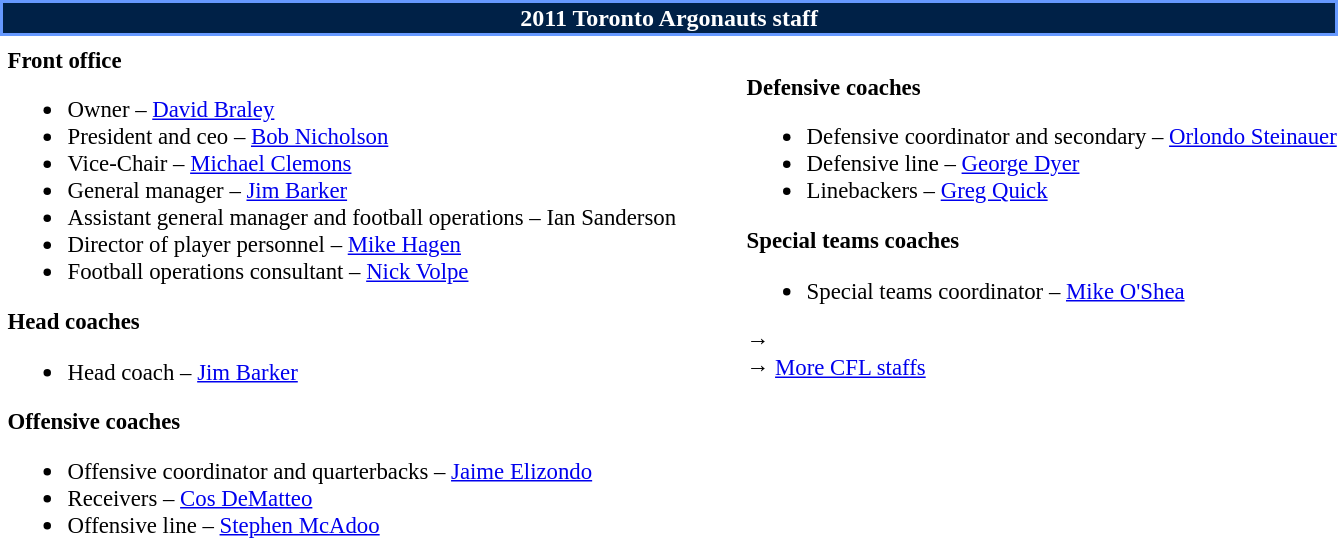<table class="toccolours" style="text-align: left;">
<tr>
<th colspan="7" style="text-align:center;background-color: #002147; color:white; border:2px solid #6699FF;">2011 Toronto Argonauts staff</th>
</tr>
<tr>
<td colspan=7 align="right"></td>
</tr>
<tr>
<td valign="top"></td>
<td style="font-size: 95%;" valign="top"><strong>Front office</strong><br><ul><li>Owner – <a href='#'>David Braley</a></li><li>President and ceo – <a href='#'>Bob Nicholson</a></li><li>Vice-Chair – <a href='#'>Michael Clemons</a></li><li>General manager – <a href='#'>Jim Barker</a></li><li>Assistant general manager and football operations – Ian Sanderson</li><li>Director of player personnel – <a href='#'>Mike Hagen</a></li><li>Football operations consultant – <a href='#'>Nick Volpe</a></li></ul><strong>Head coaches</strong><ul><li>Head coach – <a href='#'>Jim Barker</a></li></ul><strong>Offensive coaches</strong><ul><li>Offensive coordinator and quarterbacks – <a href='#'>Jaime Elizondo</a></li><li>Receivers – <a href='#'>Cos DeMatteo</a></li><li>Offensive line – <a href='#'>Stephen McAdoo</a></li></ul></td>
<td width="35"> </td>
<td valign="top"></td>
<td style="font-size: 95%;" valign="top"><br><strong>Defensive coaches</strong><ul><li>Defensive coordinator and secondary – <a href='#'>Orlondo Steinauer</a></li><li>Defensive line – <a href='#'>George Dyer</a></li><li>Linebackers – <a href='#'>Greg Quick</a></li></ul><strong>Special teams coaches</strong><ul><li>Special teams coordinator – <a href='#'>Mike O'Shea</a></li></ul>→ <span></span><br>
→ <a href='#'>More CFL staffs</a></td>
</tr>
</table>
